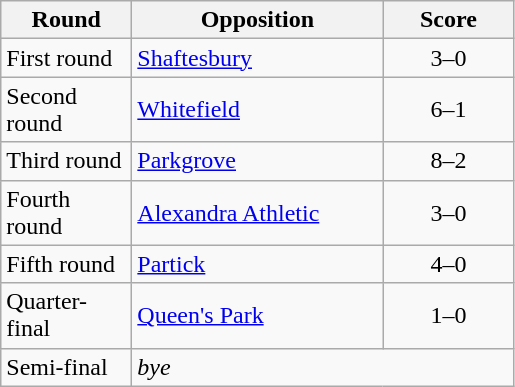<table class="wikitable" style="text-align:left;margin-left:1em;float:left">
<tr>
<th width=80>Round</th>
<th width=160>Opposition</th>
<th width=80>Score</th>
</tr>
<tr>
<td>First round</td>
<td><a href='#'>Shaftesbury</a></td>
<td align=center>3–0</td>
</tr>
<tr>
<td>Second round</td>
<td><a href='#'>Whitefield</a></td>
<td align=center>6–1</td>
</tr>
<tr>
<td>Third round</td>
<td><a href='#'>Parkgrove</a></td>
<td align=center>8–2</td>
</tr>
<tr>
<td>Fourth round</td>
<td><a href='#'>Alexandra Athletic</a></td>
<td align=center>3–0</td>
</tr>
<tr>
<td>Fifth round</td>
<td><a href='#'>Partick</a></td>
<td align=center>4–0</td>
</tr>
<tr>
<td>Quarter-final</td>
<td><a href='#'>Queen's Park</a></td>
<td align=center>1–0</td>
</tr>
<tr>
<td>Semi-final</td>
<td align=left; colspan=2><em>bye</em></td>
</tr>
</table>
